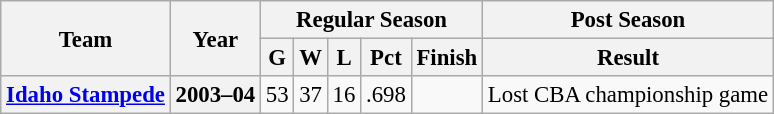<table class="wikitable" style="font-size: 95%; text-align:center;">
<tr>
<th rowspan="2">Team</th>
<th rowspan="2">Year</th>
<th colspan="5">Regular Season</th>
<th colspan="1">Post Season</th>
</tr>
<tr>
<th>G</th>
<th>W</th>
<th>L</th>
<th>Pct</th>
<th>Finish</th>
<th>Result</th>
</tr>
<tr>
<th><a href='#'>Idaho Stampede</a></th>
<th>2003–04</th>
<td>53</td>
<td>37</td>
<td>16</td>
<td>.698</td>
<td></td>
<td>Lost CBA championship game</td>
</tr>
</table>
